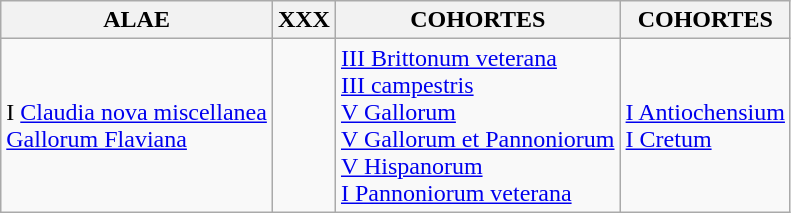<table class=wikitable>
<tr>
<th>ALAE</th>
<th>XXX</th>
<th>COHORTES</th>
<th>COHORTES</th>
</tr>
<tr>
<td>I <a href='#'>Claudia nova miscellanea</a><br><a href='#'>Gallorum Flaviana</a></td>
<td></td>
<td><a href='#'>III Brittonum veterana</a> <br><a href='#'>III campestris</a> <br><a href='#'>V Gallorum</a> <br><a href='#'>V Gallorum et Pannoniorum</a><br><a href='#'>V Hispanorum</a> <br><a href='#'>I Pannoniorum veterana</a> </td>
<td><a href='#'>I Antiochensium</a>  <br><a href='#'>I Cretum</a>   </td>
</tr>
</table>
